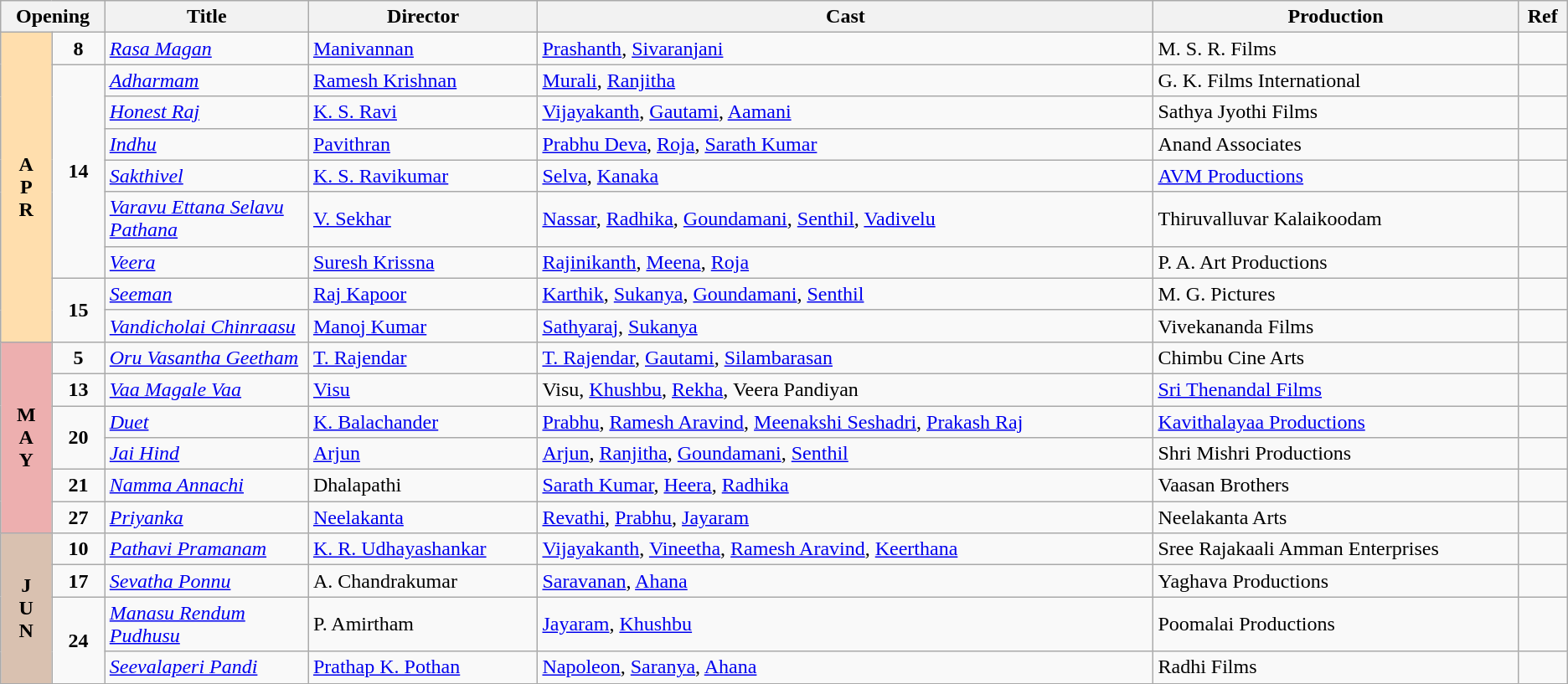<table class="wikitable">
<tr>
<th colspan="2"><strong>Opening</strong></th>
<th width="13%"><strong>Title</strong></th>
<th><strong>Director</strong></th>
<th><strong>Cast</strong></th>
<th><strong>Production</strong></th>
<th><strong>Ref</strong></th>
</tr>
<tr April!>
<td rowspan="9" valign="center" align="center" style="background:#FFDEAD;"><strong>A<br>P<br>R</strong></td>
<td rowspan="1" align="center"><strong>8</strong></td>
<td><em><a href='#'>Rasa Magan</a></em></td>
<td><a href='#'>Manivannan</a></td>
<td><a href='#'>Prashanth</a>, <a href='#'>Sivaranjani</a></td>
<td>M. S. R. Films</td>
<td></td>
</tr>
<tr>
<td rowspan="6" align="center"><strong>14</strong></td>
<td><em><a href='#'>Adharmam</a></em></td>
<td><a href='#'>Ramesh Krishnan</a></td>
<td><a href='#'>Murali</a>, <a href='#'>Ranjitha</a></td>
<td>G. K. Films International</td>
<td></td>
</tr>
<tr>
<td><em><a href='#'>Honest Raj</a></em></td>
<td><a href='#'>K. S. Ravi</a></td>
<td><a href='#'>Vijayakanth</a>, <a href='#'>Gautami</a>, <a href='#'>Aamani</a></td>
<td>Sathya Jyothi Films</td>
<td></td>
</tr>
<tr>
<td><em><a href='#'>Indhu</a></em></td>
<td><a href='#'>Pavithran</a></td>
<td><a href='#'>Prabhu Deva</a>, <a href='#'>Roja</a>, <a href='#'>Sarath Kumar</a></td>
<td>Anand Associates</td>
<td></td>
</tr>
<tr>
<td><em><a href='#'>Sakthivel</a></em></td>
<td><a href='#'>K. S. Ravikumar</a></td>
<td><a href='#'>Selva</a>, <a href='#'>Kanaka</a></td>
<td><a href='#'>AVM Productions</a></td>
<td></td>
</tr>
<tr>
<td><em><a href='#'>Varavu Ettana Selavu Pathana</a></em></td>
<td><a href='#'>V. Sekhar</a></td>
<td><a href='#'>Nassar</a>, <a href='#'>Radhika</a>, <a href='#'>Goundamani</a>, <a href='#'>Senthil</a>, <a href='#'>Vadivelu</a></td>
<td>Thiruvalluvar Kalaikoodam</td>
<td></td>
</tr>
<tr>
<td><em><a href='#'>Veera</a></em></td>
<td><a href='#'>Suresh Krissna</a></td>
<td><a href='#'>Rajinikanth</a>, <a href='#'>Meena</a>, <a href='#'>Roja</a></td>
<td>P. A. Art Productions</td>
<td></td>
</tr>
<tr>
<td rowspan="2" align="center"><strong>15</strong></td>
<td><em><a href='#'>Seeman</a></em></td>
<td><a href='#'>Raj Kapoor</a></td>
<td><a href='#'>Karthik</a>, <a href='#'>Sukanya</a>, <a href='#'>Goundamani</a>, <a href='#'>Senthil</a></td>
<td>M. G. Pictures</td>
<td></td>
</tr>
<tr>
<td><em><a href='#'>Vandicholai Chinraasu</a></em></td>
<td><a href='#'>Manoj Kumar</a></td>
<td><a href='#'>Sathyaraj</a>, <a href='#'>Sukanya</a></td>
<td>Vivekananda Films</td>
<td></td>
</tr>
<tr May!>
<td rowspan="6" valign="center" align="center" style="background:#edafaf;"><strong>M<br>A<br>Y</strong></td>
<td rowspan="1" align="center"><strong>5</strong></td>
<td><em><a href='#'>Oru Vasantha Geetham</a></em></td>
<td><a href='#'>T. Rajendar</a></td>
<td><a href='#'>T. Rajendar</a>, <a href='#'>Gautami</a>, <a href='#'>Silambarasan</a></td>
<td>Chimbu Cine Arts</td>
<td></td>
</tr>
<tr>
<td rowspan="1" align="center"><strong>13</strong></td>
<td><em><a href='#'>Vaa Magale Vaa</a></em></td>
<td><a href='#'>Visu</a></td>
<td>Visu, <a href='#'>Khushbu</a>, <a href='#'>Rekha</a>, Veera Pandiyan</td>
<td><a href='#'>Sri Thenandal Films</a></td>
<td></td>
</tr>
<tr>
<td rowspan="2" align="center"><strong>20</strong></td>
<td><em><a href='#'>Duet</a></em></td>
<td><a href='#'>K. Balachander</a></td>
<td><a href='#'>Prabhu</a>, <a href='#'>Ramesh Aravind</a>, <a href='#'>Meenakshi Seshadri</a>, <a href='#'>Prakash Raj</a></td>
<td><a href='#'>Kavithalayaa Productions</a></td>
<td></td>
</tr>
<tr>
<td><em><a href='#'>Jai Hind</a></em></td>
<td><a href='#'>Arjun</a></td>
<td><a href='#'>Arjun</a>, <a href='#'>Ranjitha</a>, <a href='#'>Goundamani</a>, <a href='#'>Senthil</a></td>
<td>Shri Mishri Productions</td>
<td></td>
</tr>
<tr>
<td rowspan="1" align="center"><strong>21</strong></td>
<td><em><a href='#'>Namma Annachi</a></em></td>
<td>Dhalapathi</td>
<td><a href='#'>Sarath Kumar</a>, <a href='#'>Heera</a>, <a href='#'>Radhika</a></td>
<td>Vaasan Brothers</td>
<td></td>
</tr>
<tr>
<td rowspan="1" align="center"><strong>27</strong></td>
<td><em><a href='#'>Priyanka</a></em></td>
<td><a href='#'>Neelakanta</a></td>
<td><a href='#'>Revathi</a>, <a href='#'>Prabhu</a>, <a href='#'>Jayaram</a></td>
<td>Neelakanta Arts</td>
<td></td>
</tr>
<tr June!>
<td rowspan="4" valign="center" align="center" style="background:#d9c1b0;"><strong>J<br>U<br>N</strong></td>
<td rowspan="1" align="center"><strong>10</strong></td>
<td><em><a href='#'>Pathavi Pramanam</a></em></td>
<td><a href='#'>K. R. Udhayashankar</a></td>
<td><a href='#'>Vijayakanth</a>, <a href='#'>Vineetha</a>, <a href='#'>Ramesh Aravind</a>, <a href='#'>Keerthana</a></td>
<td>Sree Rajakaali Amman Enterprises</td>
<td></td>
</tr>
<tr>
<td rowspan="1" align="center"><strong>17</strong></td>
<td><em><a href='#'>Sevatha Ponnu</a></em></td>
<td>A. Chandrakumar</td>
<td><a href='#'>Saravanan</a>, <a href='#'>Ahana</a></td>
<td>Yaghava Productions</td>
<td></td>
</tr>
<tr>
<td rowspan="2" align="center"><strong>24</strong></td>
<td><em><a href='#'>Manasu Rendum Pudhusu</a></em></td>
<td>P. Amirtham</td>
<td><a href='#'>Jayaram</a>, <a href='#'>Khushbu</a></td>
<td>Poomalai Productions</td>
<td></td>
</tr>
<tr>
<td><em><a href='#'>Seevalaperi Pandi</a></em></td>
<td><a href='#'>Prathap K. Pothan</a></td>
<td><a href='#'>Napoleon</a>, <a href='#'>Saranya</a>, <a href='#'>Ahana</a></td>
<td>Radhi Films</td>
<td></td>
</tr>
</table>
